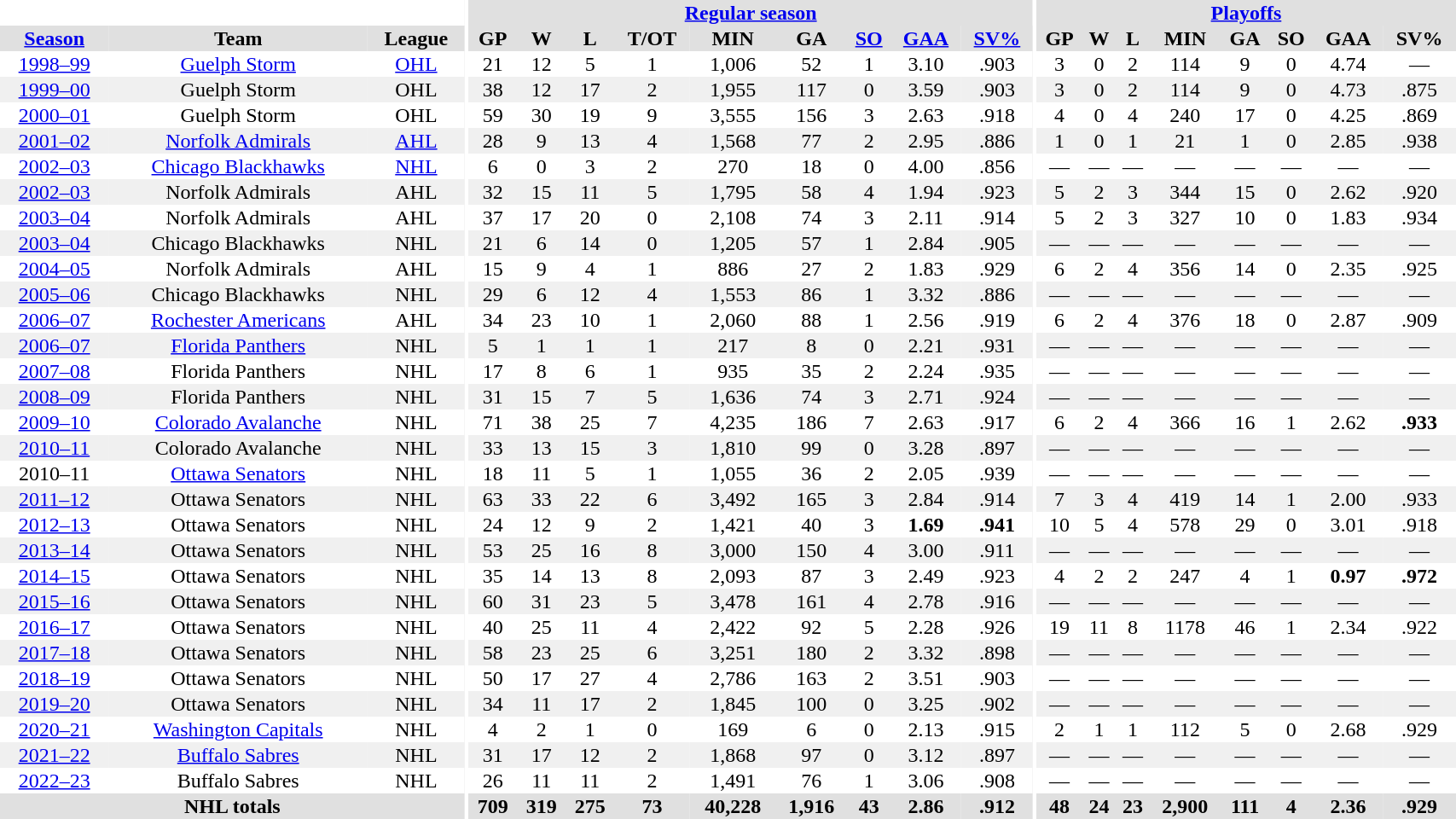<table border="0" cellpadding="1" cellspacing="0" style="text-align:center; width:90%">
<tr ALIGN="center" bgcolor="#e0e0e0">
<th align="center" colspan="3" bgcolor="#ffffff"></th>
<th align="center" rowspan="99" bgcolor="#ffffff"></th>
<th align="center" colspan="9" bgcolor="#e0e0e0"><a href='#'>Regular season</a></th>
<th align="center" rowspan="99" bgcolor="#ffffff"></th>
<th align="center" colspan="8" bgcolor="#e0e0e0"><a href='#'>Playoffs</a></th>
</tr>
<tr ALIGN="center" bgcolor="#e0e0e0">
<th><a href='#'>Season</a></th>
<th>Team</th>
<th>League</th>
<th>GP</th>
<th>W</th>
<th>L</th>
<th>T/OT</th>
<th>MIN</th>
<th>GA</th>
<th><a href='#'>SO</a></th>
<th><a href='#'>GAA</a></th>
<th><a href='#'>SV%</a></th>
<th>GP</th>
<th>W</th>
<th>L</th>
<th>MIN</th>
<th>GA</th>
<th>SO</th>
<th>GAA</th>
<th>SV%</th>
</tr>
<tr>
<td><a href='#'>1998–99</a></td>
<td><a href='#'>Guelph Storm</a></td>
<td><a href='#'>OHL</a></td>
<td>21</td>
<td>12</td>
<td>5</td>
<td>1</td>
<td>1,006</td>
<td>52</td>
<td>1</td>
<td>3.10</td>
<td>.903</td>
<td>3</td>
<td>0</td>
<td>2</td>
<td>114</td>
<td>9</td>
<td>0</td>
<td>4.74</td>
<td>—</td>
</tr>
<tr style="background:#f0f0f0;">
<td><a href='#'>1999–00</a></td>
<td>Guelph Storm</td>
<td>OHL</td>
<td>38</td>
<td>12</td>
<td>17</td>
<td>2</td>
<td>1,955</td>
<td>117</td>
<td>0</td>
<td>3.59</td>
<td>.903</td>
<td>3</td>
<td>0</td>
<td>2</td>
<td>114</td>
<td>9</td>
<td>0</td>
<td>4.73</td>
<td>.875</td>
</tr>
<tr>
<td><a href='#'>2000–01</a></td>
<td>Guelph Storm</td>
<td>OHL</td>
<td>59</td>
<td>30</td>
<td>19</td>
<td>9</td>
<td>3,555</td>
<td>156</td>
<td>3</td>
<td>2.63</td>
<td>.918</td>
<td>4</td>
<td>0</td>
<td>4</td>
<td>240</td>
<td>17</td>
<td>0</td>
<td>4.25</td>
<td>.869</td>
</tr>
<tr style="background:#f0f0f0;">
<td><a href='#'>2001–02</a></td>
<td><a href='#'>Norfolk Admirals</a></td>
<td><a href='#'>AHL</a></td>
<td>28</td>
<td>9</td>
<td>13</td>
<td>4</td>
<td>1,568</td>
<td>77</td>
<td>2</td>
<td>2.95</td>
<td>.886</td>
<td>1</td>
<td>0</td>
<td>1</td>
<td>21</td>
<td>1</td>
<td>0</td>
<td>2.85</td>
<td>.938</td>
</tr>
<tr>
<td><a href='#'>2002–03</a></td>
<td><a href='#'>Chicago Blackhawks</a></td>
<td><a href='#'>NHL</a></td>
<td>6</td>
<td>0</td>
<td>3</td>
<td>2</td>
<td>270</td>
<td>18</td>
<td>0</td>
<td>4.00</td>
<td>.856</td>
<td>—</td>
<td>—</td>
<td>—</td>
<td>—</td>
<td>—</td>
<td>—</td>
<td>—</td>
<td>—</td>
</tr>
<tr style="background:#f0f0f0;">
<td><a href='#'>2002–03</a></td>
<td>Norfolk Admirals</td>
<td>AHL</td>
<td>32</td>
<td>15</td>
<td>11</td>
<td>5</td>
<td>1,795</td>
<td>58</td>
<td>4</td>
<td>1.94</td>
<td>.923</td>
<td>5</td>
<td>2</td>
<td>3</td>
<td>344</td>
<td>15</td>
<td>0</td>
<td>2.62</td>
<td>.920</td>
</tr>
<tr>
<td><a href='#'>2003–04</a></td>
<td>Norfolk Admirals</td>
<td>AHL</td>
<td>37</td>
<td>17</td>
<td>20</td>
<td>0</td>
<td>2,108</td>
<td>74</td>
<td>3</td>
<td>2.11</td>
<td>.914</td>
<td>5</td>
<td>2</td>
<td>3</td>
<td>327</td>
<td>10</td>
<td>0</td>
<td>1.83</td>
<td>.934</td>
</tr>
<tr style="background:#f0f0f0;">
<td><a href='#'>2003–04</a></td>
<td>Chicago Blackhawks</td>
<td>NHL</td>
<td>21</td>
<td>6</td>
<td>14</td>
<td>0</td>
<td>1,205</td>
<td>57</td>
<td>1</td>
<td>2.84</td>
<td>.905</td>
<td>—</td>
<td>—</td>
<td>—</td>
<td>—</td>
<td>—</td>
<td>—</td>
<td>—</td>
<td>—</td>
</tr>
<tr>
<td><a href='#'>2004–05</a></td>
<td>Norfolk Admirals</td>
<td>AHL</td>
<td>15</td>
<td>9</td>
<td>4</td>
<td>1</td>
<td>886</td>
<td>27</td>
<td>2</td>
<td>1.83</td>
<td>.929</td>
<td>6</td>
<td>2</td>
<td>4</td>
<td>356</td>
<td>14</td>
<td>0</td>
<td>2.35</td>
<td>.925</td>
</tr>
<tr style="background:#f0f0f0;">
<td><a href='#'>2005–06</a></td>
<td>Chicago Blackhawks</td>
<td>NHL</td>
<td>29</td>
<td>6</td>
<td>12</td>
<td>4</td>
<td>1,553</td>
<td>86</td>
<td>1</td>
<td>3.32</td>
<td>.886</td>
<td>—</td>
<td>—</td>
<td>—</td>
<td>—</td>
<td>—</td>
<td>—</td>
<td>—</td>
<td>—</td>
</tr>
<tr>
<td><a href='#'>2006–07</a></td>
<td><a href='#'>Rochester Americans</a></td>
<td>AHL</td>
<td>34</td>
<td>23</td>
<td>10</td>
<td>1</td>
<td>2,060</td>
<td>88</td>
<td>1</td>
<td>2.56</td>
<td>.919</td>
<td>6</td>
<td>2</td>
<td>4</td>
<td>376</td>
<td>18</td>
<td>0</td>
<td>2.87</td>
<td>.909</td>
</tr>
<tr style="background:#f0f0f0;">
<td><a href='#'>2006–07</a></td>
<td><a href='#'>Florida Panthers</a></td>
<td>NHL</td>
<td>5</td>
<td>1</td>
<td>1</td>
<td>1</td>
<td>217</td>
<td>8</td>
<td>0</td>
<td>2.21</td>
<td>.931</td>
<td>—</td>
<td>—</td>
<td>—</td>
<td>—</td>
<td>—</td>
<td>—</td>
<td>—</td>
<td>—</td>
</tr>
<tr>
<td><a href='#'>2007–08</a></td>
<td>Florida Panthers</td>
<td>NHL</td>
<td>17</td>
<td>8</td>
<td>6</td>
<td>1</td>
<td>935</td>
<td>35</td>
<td>2</td>
<td>2.24</td>
<td>.935</td>
<td>—</td>
<td>—</td>
<td>—</td>
<td>—</td>
<td>—</td>
<td>—</td>
<td>—</td>
<td>—</td>
</tr>
<tr style="background:#f0f0f0;">
<td><a href='#'>2008–09</a></td>
<td>Florida Panthers</td>
<td>NHL</td>
<td>31</td>
<td>15</td>
<td>7</td>
<td>5</td>
<td>1,636</td>
<td>74</td>
<td>3</td>
<td>2.71</td>
<td>.924</td>
<td>—</td>
<td>—</td>
<td>—</td>
<td>—</td>
<td>—</td>
<td>—</td>
<td>—</td>
<td>—</td>
</tr>
<tr>
<td><a href='#'>2009–10</a></td>
<td><a href='#'>Colorado Avalanche</a></td>
<td>NHL</td>
<td>71</td>
<td>38</td>
<td>25</td>
<td>7</td>
<td>4,235</td>
<td>186</td>
<td>7</td>
<td>2.63</td>
<td>.917</td>
<td>6</td>
<td>2</td>
<td>4</td>
<td>366</td>
<td>16</td>
<td>1</td>
<td>2.62</td>
<td><strong>.933</strong></td>
</tr>
<tr style="background:#f0f0f0;">
<td><a href='#'>2010–11</a></td>
<td>Colorado Avalanche</td>
<td>NHL</td>
<td>33</td>
<td>13</td>
<td>15</td>
<td>3</td>
<td>1,810</td>
<td>99</td>
<td>0</td>
<td>3.28</td>
<td>.897</td>
<td>—</td>
<td>—</td>
<td>—</td>
<td>—</td>
<td>—</td>
<td>—</td>
<td>—</td>
<td>—</td>
</tr>
<tr>
<td>2010–11</td>
<td><a href='#'>Ottawa Senators</a></td>
<td>NHL</td>
<td>18</td>
<td>11</td>
<td>5</td>
<td>1</td>
<td>1,055</td>
<td>36</td>
<td>2</td>
<td>2.05</td>
<td>.939</td>
<td>—</td>
<td>—</td>
<td>—</td>
<td>—</td>
<td>—</td>
<td>—</td>
<td>—</td>
<td>—</td>
</tr>
<tr style="background:#f0f0f0;">
<td><a href='#'>2011–12</a></td>
<td>Ottawa Senators</td>
<td>NHL</td>
<td>63</td>
<td>33</td>
<td>22</td>
<td>6</td>
<td>3,492</td>
<td>165</td>
<td>3</td>
<td>2.84</td>
<td>.914</td>
<td>7</td>
<td>3</td>
<td>4</td>
<td>419</td>
<td>14</td>
<td>1</td>
<td>2.00</td>
<td>.933</td>
</tr>
<tr>
<td><a href='#'>2012–13</a></td>
<td>Ottawa Senators</td>
<td>NHL</td>
<td>24</td>
<td>12</td>
<td>9</td>
<td>2</td>
<td>1,421</td>
<td>40</td>
<td>3</td>
<td><strong>1.69</strong></td>
<td><strong>.941</strong></td>
<td>10</td>
<td>5</td>
<td>4</td>
<td>578</td>
<td>29</td>
<td>0</td>
<td>3.01</td>
<td>.918</td>
</tr>
<tr style="background:#f0f0f0;">
<td><a href='#'>2013–14</a></td>
<td>Ottawa Senators</td>
<td>NHL</td>
<td>53</td>
<td>25</td>
<td>16</td>
<td>8</td>
<td>3,000</td>
<td>150</td>
<td>4</td>
<td>3.00</td>
<td>.911</td>
<td>—</td>
<td>—</td>
<td>—</td>
<td>—</td>
<td>—</td>
<td>—</td>
<td>—</td>
<td>—</td>
</tr>
<tr>
<td><a href='#'>2014–15</a></td>
<td>Ottawa Senators</td>
<td>NHL</td>
<td>35</td>
<td>14</td>
<td>13</td>
<td>8</td>
<td>2,093</td>
<td>87</td>
<td>3</td>
<td>2.49</td>
<td>.923</td>
<td>4</td>
<td>2</td>
<td>2</td>
<td>247</td>
<td>4</td>
<td>1</td>
<td><strong>0.97</strong></td>
<td><strong>.972</strong></td>
</tr>
<tr style="background:#f0f0f0;">
<td><a href='#'>2015–16</a></td>
<td>Ottawa Senators</td>
<td>NHL</td>
<td>60</td>
<td>31</td>
<td>23</td>
<td>5</td>
<td>3,478</td>
<td>161</td>
<td>4</td>
<td>2.78</td>
<td>.916</td>
<td>—</td>
<td>—</td>
<td>—</td>
<td>—</td>
<td>—</td>
<td>—</td>
<td>—</td>
<td>—</td>
</tr>
<tr>
<td><a href='#'>2016–17</a></td>
<td>Ottawa Senators</td>
<td>NHL</td>
<td>40</td>
<td>25</td>
<td>11</td>
<td>4</td>
<td>2,422</td>
<td>92</td>
<td>5</td>
<td>2.28</td>
<td>.926</td>
<td>19</td>
<td>11</td>
<td>8</td>
<td>1178</td>
<td>46</td>
<td>1</td>
<td>2.34</td>
<td>.922</td>
</tr>
<tr style="background:#f0f0f0;">
<td><a href='#'>2017–18</a></td>
<td>Ottawa Senators</td>
<td>NHL</td>
<td>58</td>
<td>23</td>
<td>25</td>
<td>6</td>
<td>3,251</td>
<td>180</td>
<td>2</td>
<td>3.32</td>
<td>.898</td>
<td>—</td>
<td>—</td>
<td>—</td>
<td>—</td>
<td>—</td>
<td>—</td>
<td>—</td>
<td>—</td>
</tr>
<tr>
<td><a href='#'>2018–19</a></td>
<td>Ottawa Senators</td>
<td>NHL</td>
<td>50</td>
<td>17</td>
<td>27</td>
<td>4</td>
<td>2,786</td>
<td>163</td>
<td>2</td>
<td>3.51</td>
<td>.903</td>
<td>—</td>
<td>—</td>
<td>—</td>
<td>—</td>
<td>—</td>
<td>—</td>
<td>—</td>
<td>—</td>
</tr>
<tr style="background:#f0f0f0;">
<td><a href='#'>2019–20</a></td>
<td>Ottawa Senators</td>
<td>NHL</td>
<td>34</td>
<td>11</td>
<td>17</td>
<td>2</td>
<td>1,845</td>
<td>100</td>
<td>0</td>
<td>3.25</td>
<td>.902</td>
<td>—</td>
<td>—</td>
<td>—</td>
<td>—</td>
<td>—</td>
<td>—</td>
<td>—</td>
<td>—</td>
</tr>
<tr style=>
<td><a href='#'>2020–21</a></td>
<td><a href='#'>Washington Capitals</a></td>
<td>NHL</td>
<td>4</td>
<td>2</td>
<td>1</td>
<td>0</td>
<td>169</td>
<td>6</td>
<td>0</td>
<td>2.13</td>
<td>.915</td>
<td>2</td>
<td>1</td>
<td>1</td>
<td>112</td>
<td>5</td>
<td>0</td>
<td>2.68</td>
<td>.929</td>
</tr>
<tr style="background:#f0f0f0;">
<td><a href='#'>2021–22</a></td>
<td><a href='#'>Buffalo Sabres</a></td>
<td>NHL</td>
<td>31</td>
<td>17</td>
<td>12</td>
<td>2</td>
<td>1,868</td>
<td>97</td>
<td>0</td>
<td>3.12</td>
<td>.897</td>
<td>—</td>
<td>—</td>
<td>—</td>
<td>—</td>
<td>—</td>
<td>—</td>
<td>—</td>
<td>—</td>
</tr>
<tr style=>
<td><a href='#'>2022–23</a></td>
<td>Buffalo Sabres</td>
<td>NHL</td>
<td>26</td>
<td>11</td>
<td>11</td>
<td>2</td>
<td>1,491</td>
<td>76</td>
<td>1</td>
<td>3.06</td>
<td>.908</td>
<td>—</td>
<td>—</td>
<td>—</td>
<td>—</td>
<td>—</td>
<td>—</td>
<td>—</td>
<td>—<br></td>
</tr>
<tr style="background:#e0e0e0;">
<th colspan="3">NHL totals</th>
<th>709</th>
<th>319</th>
<th>275</th>
<th>73</th>
<th>40,228</th>
<th>1,916</th>
<th>43</th>
<th>2.86</th>
<th>.912</th>
<th>48</th>
<th>24</th>
<th>23</th>
<th>2,900</th>
<th>111</th>
<th>4</th>
<th>2.36</th>
<th>.929</th>
</tr>
</table>
